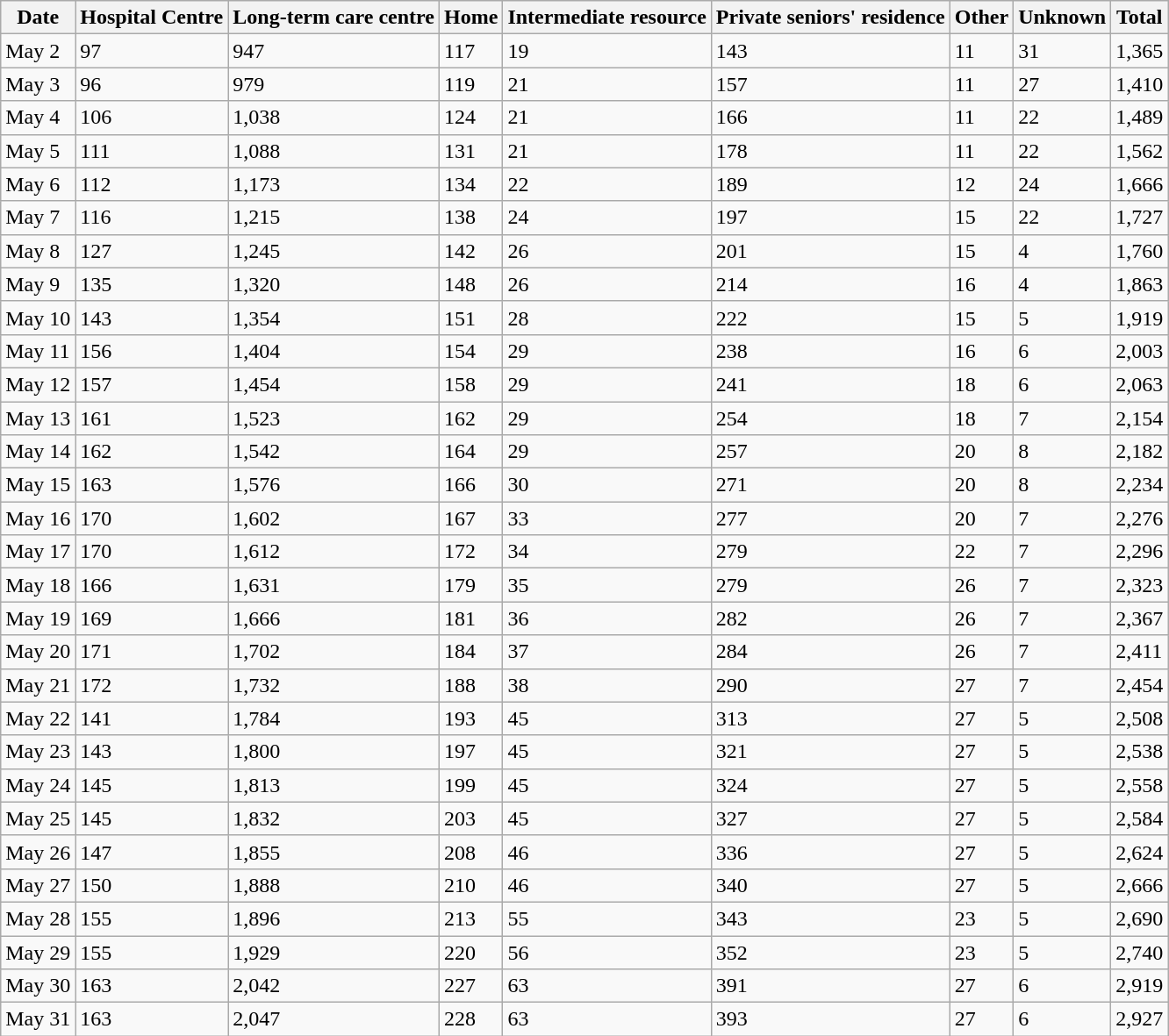<table class="wikitable">
<tr>
<th>Date</th>
<th>Hospital Centre</th>
<th>Long-term care centre</th>
<th>Home</th>
<th>Intermediate resource</th>
<th>Private seniors' residence</th>
<th>Other</th>
<th>Unknown</th>
<th>Total</th>
</tr>
<tr>
<td>May 2</td>
<td>97</td>
<td>947</td>
<td>117</td>
<td>19</td>
<td>143</td>
<td>11</td>
<td>31</td>
<td>1,365</td>
</tr>
<tr>
<td>May 3</td>
<td>96</td>
<td>979</td>
<td>119</td>
<td>21</td>
<td>157</td>
<td>11</td>
<td>27</td>
<td>1,410</td>
</tr>
<tr>
<td>May 4</td>
<td>106</td>
<td>1,038</td>
<td>124</td>
<td>21</td>
<td>166</td>
<td>11</td>
<td>22</td>
<td>1,489</td>
</tr>
<tr>
<td>May 5</td>
<td>111</td>
<td>1,088</td>
<td>131</td>
<td>21</td>
<td>178</td>
<td>11</td>
<td>22</td>
<td>1,562</td>
</tr>
<tr>
<td>May 6</td>
<td>112</td>
<td>1,173</td>
<td>134</td>
<td>22</td>
<td>189</td>
<td>12</td>
<td>24</td>
<td>1,666</td>
</tr>
<tr>
<td>May 7</td>
<td>116</td>
<td>1,215</td>
<td>138</td>
<td>24</td>
<td>197</td>
<td>15</td>
<td>22</td>
<td>1,727</td>
</tr>
<tr>
<td>May 8</td>
<td>127</td>
<td>1,245</td>
<td>142</td>
<td>26</td>
<td>201</td>
<td>15</td>
<td>4</td>
<td>1,760</td>
</tr>
<tr>
<td>May 9</td>
<td>135</td>
<td>1,320</td>
<td>148</td>
<td>26</td>
<td>214</td>
<td>16</td>
<td>4</td>
<td>1,863</td>
</tr>
<tr>
<td>May 10</td>
<td>143</td>
<td>1,354</td>
<td>151</td>
<td>28</td>
<td>222</td>
<td>15</td>
<td>5</td>
<td>1,919</td>
</tr>
<tr>
<td>May 11</td>
<td>156</td>
<td>1,404</td>
<td>154</td>
<td>29</td>
<td>238</td>
<td>16</td>
<td>6</td>
<td>2,003</td>
</tr>
<tr>
<td>May 12</td>
<td>157</td>
<td>1,454</td>
<td>158</td>
<td>29</td>
<td>241</td>
<td>18</td>
<td>6</td>
<td>2,063</td>
</tr>
<tr>
<td>May 13</td>
<td>161</td>
<td>1,523</td>
<td>162</td>
<td>29</td>
<td>254</td>
<td>18</td>
<td>7</td>
<td>2,154</td>
</tr>
<tr>
<td>May 14</td>
<td>162</td>
<td>1,542</td>
<td>164</td>
<td>29</td>
<td>257</td>
<td>20</td>
<td>8</td>
<td>2,182</td>
</tr>
<tr>
<td>May 15</td>
<td>163</td>
<td>1,576</td>
<td>166</td>
<td>30</td>
<td>271</td>
<td>20</td>
<td>8</td>
<td>2,234</td>
</tr>
<tr>
<td>May 16</td>
<td>170</td>
<td>1,602</td>
<td>167</td>
<td>33</td>
<td>277</td>
<td>20</td>
<td>7</td>
<td>2,276</td>
</tr>
<tr>
<td>May 17</td>
<td>170</td>
<td>1,612</td>
<td>172</td>
<td>34</td>
<td>279</td>
<td>22</td>
<td>7</td>
<td>2,296</td>
</tr>
<tr>
<td>May 18</td>
<td>166</td>
<td>1,631</td>
<td>179</td>
<td>35</td>
<td>279</td>
<td>26</td>
<td>7</td>
<td>2,323</td>
</tr>
<tr>
<td>May 19</td>
<td>169</td>
<td>1,666</td>
<td>181</td>
<td>36</td>
<td>282</td>
<td>26</td>
<td>7</td>
<td>2,367</td>
</tr>
<tr>
<td>May 20</td>
<td>171</td>
<td>1,702</td>
<td>184</td>
<td>37</td>
<td>284</td>
<td>26</td>
<td>7</td>
<td>2,411</td>
</tr>
<tr>
<td>May 21</td>
<td>172</td>
<td>1,732</td>
<td>188</td>
<td>38</td>
<td>290</td>
<td>27</td>
<td>7</td>
<td>2,454</td>
</tr>
<tr>
<td>May 22</td>
<td>141</td>
<td>1,784</td>
<td>193</td>
<td>45</td>
<td>313</td>
<td>27</td>
<td>5</td>
<td>2,508</td>
</tr>
<tr>
<td>May 23</td>
<td>143</td>
<td>1,800</td>
<td>197</td>
<td>45</td>
<td>321</td>
<td>27</td>
<td>5</td>
<td>2,538</td>
</tr>
<tr>
<td>May 24</td>
<td>145</td>
<td>1,813</td>
<td>199</td>
<td>45</td>
<td>324</td>
<td>27</td>
<td>5</td>
<td>2,558</td>
</tr>
<tr>
<td>May 25</td>
<td>145</td>
<td>1,832</td>
<td>203</td>
<td>45</td>
<td>327</td>
<td>27</td>
<td>5</td>
<td>2,584</td>
</tr>
<tr>
<td>May 26</td>
<td>147</td>
<td>1,855</td>
<td>208</td>
<td>46</td>
<td>336</td>
<td>27</td>
<td>5</td>
<td>2,624</td>
</tr>
<tr>
<td>May 27</td>
<td>150</td>
<td>1,888</td>
<td>210</td>
<td>46</td>
<td>340</td>
<td>27</td>
<td>5</td>
<td>2,666</td>
</tr>
<tr>
<td>May 28</td>
<td>155</td>
<td>1,896</td>
<td>213</td>
<td>55</td>
<td>343</td>
<td>23</td>
<td>5</td>
<td>2,690</td>
</tr>
<tr>
<td>May 29</td>
<td>155</td>
<td>1,929</td>
<td>220</td>
<td>56</td>
<td>352</td>
<td>23</td>
<td>5</td>
<td>2,740</td>
</tr>
<tr>
<td>May 30</td>
<td>163</td>
<td>2,042</td>
<td>227</td>
<td>63</td>
<td>391</td>
<td>27</td>
<td>6</td>
<td>2,919</td>
</tr>
<tr>
<td class="nowrap">May 31</td>
<td>163</td>
<td>2,047</td>
<td>228</td>
<td>63</td>
<td>393</td>
<td>27</td>
<td>6</td>
<td>2,927</td>
</tr>
</table>
